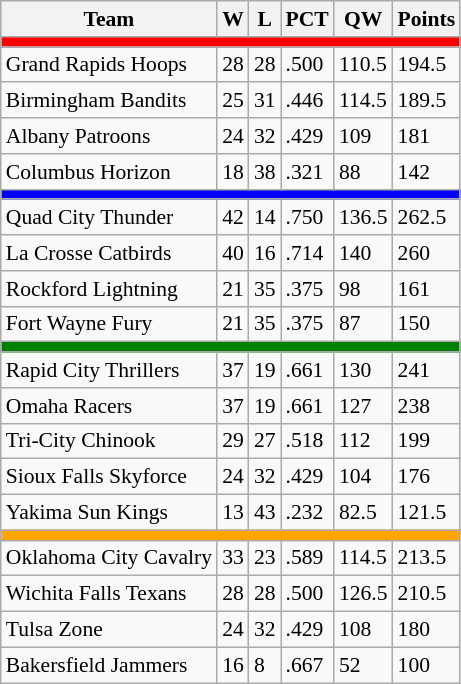<table class="wikitable" style="font-size:90%">
<tr>
<th>Team</th>
<th>W</th>
<th>L</th>
<th>PCT</th>
<th>QW</th>
<th>Points</th>
</tr>
<tr>
<th style="background:red" colspan="6"></th>
</tr>
<tr>
<td>Grand Rapids Hoops</td>
<td>28</td>
<td>28</td>
<td>.500</td>
<td>110.5</td>
<td>194.5</td>
</tr>
<tr>
<td>Birmingham Bandits</td>
<td>25</td>
<td>31</td>
<td>.446</td>
<td>114.5</td>
<td>189.5</td>
</tr>
<tr>
<td>Albany Patroons</td>
<td>24</td>
<td>32</td>
<td>.429</td>
<td>109</td>
<td>181</td>
</tr>
<tr>
<td>Columbus Horizon</td>
<td>18</td>
<td>38</td>
<td>.321</td>
<td>88</td>
<td>142</td>
</tr>
<tr>
<th style="background:blue" colspan="6"></th>
</tr>
<tr>
<td>Quad City Thunder</td>
<td>42</td>
<td>14</td>
<td>.750</td>
<td>136.5</td>
<td>262.5</td>
</tr>
<tr>
<td>La Crosse Catbirds</td>
<td>40</td>
<td>16</td>
<td>.714</td>
<td>140</td>
<td>260</td>
</tr>
<tr>
<td>Rockford Lightning</td>
<td>21</td>
<td>35</td>
<td>.375</td>
<td>98</td>
<td>161</td>
</tr>
<tr>
<td>Fort Wayne Fury</td>
<td>21</td>
<td>35</td>
<td>.375</td>
<td>87</td>
<td>150</td>
</tr>
<tr>
<th style="background:green" colspan="6"></th>
</tr>
<tr>
<td>Rapid City Thrillers</td>
<td>37</td>
<td>19</td>
<td>.661</td>
<td>130</td>
<td>241</td>
</tr>
<tr>
<td>Omaha Racers</td>
<td>37</td>
<td>19</td>
<td>.661</td>
<td>127</td>
<td>238</td>
</tr>
<tr>
<td>Tri-City Chinook</td>
<td>29</td>
<td>27</td>
<td>.518</td>
<td>112</td>
<td>199</td>
</tr>
<tr>
<td>Sioux Falls Skyforce</td>
<td>24</td>
<td>32</td>
<td>.429</td>
<td>104</td>
<td>176</td>
</tr>
<tr>
<td>Yakima Sun Kings</td>
<td>13</td>
<td>43</td>
<td>.232</td>
<td>82.5</td>
<td>121.5</td>
</tr>
<tr>
<th style="background:orange" colspan="6"></th>
</tr>
<tr>
<td>Oklahoma City Cavalry</td>
<td>33</td>
<td>23</td>
<td>.589</td>
<td>114.5</td>
<td>213.5</td>
</tr>
<tr>
<td>Wichita Falls Texans</td>
<td>28</td>
<td>28</td>
<td>.500</td>
<td>126.5</td>
<td>210.5</td>
</tr>
<tr>
<td>Tulsa Zone</td>
<td>24</td>
<td>32</td>
<td>.429</td>
<td>108</td>
<td>180</td>
</tr>
<tr>
<td>Bakersfield Jammers</td>
<td>16</td>
<td>8</td>
<td>.667</td>
<td>52</td>
<td>100</td>
</tr>
</table>
